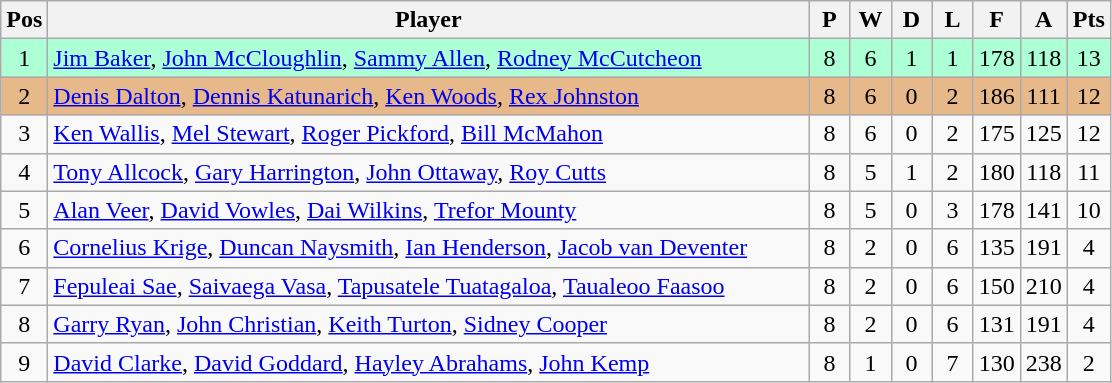<table class="wikitable" style="font-size: 100%">
<tr>
<th width=20>Pos</th>
<th width=500>Player</th>
<th width=20>P</th>
<th width=20>W</th>
<th width=20>D</th>
<th width=20>L</th>
<th width=20>F</th>
<th width=20>A</th>
<th width=20>Pts</th>
</tr>
<tr align=center style="background: #ADFFD6;">
<td>1</td>
<td align="left"> <a href='#'>Jim Baker</a>, <a href='#'>John McCloughlin</a>, <a href='#'>Sammy Allen</a>, <a href='#'>Rodney McCutcheon</a></td>
<td>8</td>
<td>6</td>
<td>1</td>
<td>1</td>
<td>178</td>
<td>118</td>
<td>13</td>
</tr>
<tr align=center style="background: #E6B88A;">
<td>2</td>
<td align="left"> <a href='#'>Denis Dalton</a>, <a href='#'>Dennis Katunarich</a>, <a href='#'>Ken Woods</a>, <a href='#'>Rex Johnston</a></td>
<td>8</td>
<td>6</td>
<td>0</td>
<td>2</td>
<td>186</td>
<td>111</td>
<td>12</td>
</tr>
<tr align=center>
<td>3</td>
<td align="left"> <a href='#'>Ken Wallis</a>, <a href='#'>Mel Stewart</a>, <a href='#'>Roger Pickford</a>, <a href='#'>Bill McMahon</a></td>
<td>8</td>
<td>6</td>
<td>0</td>
<td>2</td>
<td>175</td>
<td>125</td>
<td>12</td>
</tr>
<tr align=center>
<td>4</td>
<td align="left"> <a href='#'>Tony Allcock</a>, <a href='#'>Gary Harrington</a>, <a href='#'>John Ottaway</a>, <a href='#'>Roy Cutts</a></td>
<td>8</td>
<td>5</td>
<td>1</td>
<td>2</td>
<td>180</td>
<td>118</td>
<td>11</td>
</tr>
<tr align=center>
<td>5</td>
<td align="left"> <a href='#'>Alan Veer</a>, <a href='#'>David Vowles</a>, <a href='#'>Dai Wilkins</a>, <a href='#'>Trefor Mounty</a></td>
<td>8</td>
<td>5</td>
<td>0</td>
<td>3</td>
<td>178</td>
<td>141</td>
<td>10</td>
</tr>
<tr align=center>
<td>6</td>
<td align="left"> <a href='#'>Cornelius Krige</a>, <a href='#'>Duncan Naysmith</a>, <a href='#'>Ian Henderson</a>, <a href='#'>Jacob van Deventer</a></td>
<td>8</td>
<td>2</td>
<td>0</td>
<td>6</td>
<td>135</td>
<td>191</td>
<td>4</td>
</tr>
<tr align=center>
<td>7</td>
<td align="left"> <a href='#'>Fepuleai Sae</a>, <a href='#'>Saivaega Vasa</a>, <a href='#'>Tapusatele Tuatagaloa</a>, <a href='#'>Taualeoo Faasoo</a></td>
<td>8</td>
<td>2</td>
<td>0</td>
<td>6</td>
<td>150</td>
<td>210</td>
<td>4</td>
</tr>
<tr align=center>
<td>8</td>
<td align="left"> <a href='#'>Garry Ryan</a>, <a href='#'>John Christian</a>, <a href='#'>Keith Turton</a>, <a href='#'>Sidney Cooper</a></td>
<td>8</td>
<td>2</td>
<td>0</td>
<td>6</td>
<td>131</td>
<td>191</td>
<td>4</td>
</tr>
<tr align=center>
<td>9</td>
<td align="left"> <a href='#'>David Clarke</a>, <a href='#'>David Goddard</a>, <a href='#'>Hayley Abrahams</a>, <a href='#'>John Kemp</a></td>
<td>8</td>
<td>1</td>
<td>0</td>
<td>7</td>
<td>130</td>
<td>238</td>
<td>2</td>
</tr>
</table>
